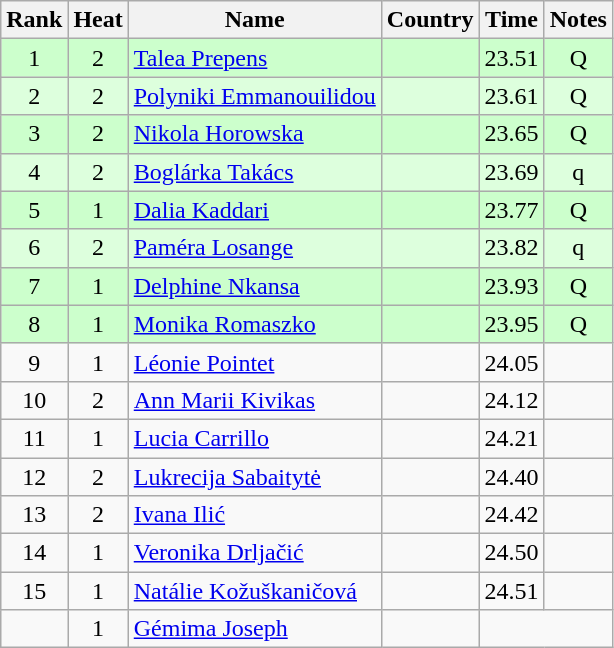<table class="wikitable sortable" style="text-align:center">
<tr>
<th>Rank</th>
<th>Heat</th>
<th>Name</th>
<th>Country</th>
<th>Time</th>
<th>Notes</th>
</tr>
<tr bgcolor=ccffcc>
<td>1</td>
<td>2</td>
<td align=left><a href='#'>Talea Prepens</a></td>
<td align=left></td>
<td>23.51</td>
<td>Q</td>
</tr>
<tr bgcolor=ddffdd>
<td>2</td>
<td>2</td>
<td align=left><a href='#'>Polyniki Emmanouilidou</a></td>
<td align=left></td>
<td>23.61</td>
<td>Q</td>
</tr>
<tr bgcolor=ccffcc>
<td>3</td>
<td>2</td>
<td align=left><a href='#'>Nikola Horowska</a></td>
<td align=left></td>
<td>23.65</td>
<td>Q</td>
</tr>
<tr bgcolor=ddffdd>
<td>4</td>
<td>2</td>
<td align=left><a href='#'>Boglárka Takács</a></td>
<td align=left></td>
<td>23.69</td>
<td>q</td>
</tr>
<tr bgcolor=ccffcc>
<td>5</td>
<td>1</td>
<td align=left><a href='#'>Dalia Kaddari</a></td>
<td align=left></td>
<td>23.77</td>
<td>Q</td>
</tr>
<tr bgcolor=ddffdd>
<td>6</td>
<td>2</td>
<td align=left><a href='#'>Paméra Losange</a></td>
<td align=left></td>
<td>23.82</td>
<td>q</td>
</tr>
<tr bgcolor=ccffcc>
<td>7</td>
<td>1</td>
<td align=left><a href='#'>Delphine Nkansa</a></td>
<td align=left></td>
<td>23.93</td>
<td>Q</td>
</tr>
<tr bgcolor=ccffcc>
<td>8</td>
<td>1</td>
<td align=left><a href='#'>Monika Romaszko</a></td>
<td align=left></td>
<td>23.95</td>
<td>Q</td>
</tr>
<tr>
<td>9</td>
<td>1</td>
<td align=left><a href='#'>Léonie Pointet</a></td>
<td align=left></td>
<td>24.05</td>
<td></td>
</tr>
<tr>
<td>10</td>
<td>2</td>
<td align=left><a href='#'>Ann Marii Kivikas</a></td>
<td align=left></td>
<td>24.12</td>
<td></td>
</tr>
<tr>
<td>11</td>
<td>1</td>
<td align=left><a href='#'>Lucia Carrillo</a></td>
<td align=left></td>
<td>24.21</td>
<td></td>
</tr>
<tr>
<td>12</td>
<td>2</td>
<td align=left><a href='#'>Lukrecija Sabaitytė</a></td>
<td align=left></td>
<td>24.40</td>
<td></td>
</tr>
<tr>
<td>13</td>
<td>2</td>
<td align=left><a href='#'>Ivana Ilić</a></td>
<td align=left></td>
<td>24.42</td>
<td></td>
</tr>
<tr>
<td>14</td>
<td>1</td>
<td align=left><a href='#'>Veronika Drljačić</a></td>
<td align=left></td>
<td>24.50</td>
<td></td>
</tr>
<tr>
<td>15</td>
<td>1</td>
<td align=left><a href='#'>Natálie Kožuškaničová</a></td>
<td align=left></td>
<td>24.51</td>
<td></td>
</tr>
<tr>
<td></td>
<td>1</td>
<td align=left><a href='#'>Gémima Joseph</a></td>
<td align=left></td>
<td colspan=2></td>
</tr>
</table>
